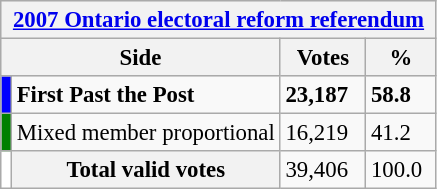<table class="wikitable" style="font-size: 95%; clear:both">
<tr style="background-color:#E9E9E9">
<th colspan=4><a href='#'>2007 Ontario electoral reform referendum</a></th>
</tr>
<tr style="background-color:#E9E9E9">
<th colspan=2 style="width: 130px">Side</th>
<th style="width: 50px">Votes</th>
<th style="width: 40px">%</th>
</tr>
<tr>
<td bgcolor="blue"></td>
<td><strong>First Past the Post</strong></td>
<td><strong>23,187</strong></td>
<td><strong>58.8</strong></td>
</tr>
<tr>
<td bgcolor="green"></td>
<td>Mixed member proportional</td>
<td>16,219</td>
<td>41.2</td>
</tr>
<tr>
<td bgcolor="white"></td>
<th>Total valid votes</th>
<td>39,406</td>
<td>100.0</td>
</tr>
</table>
